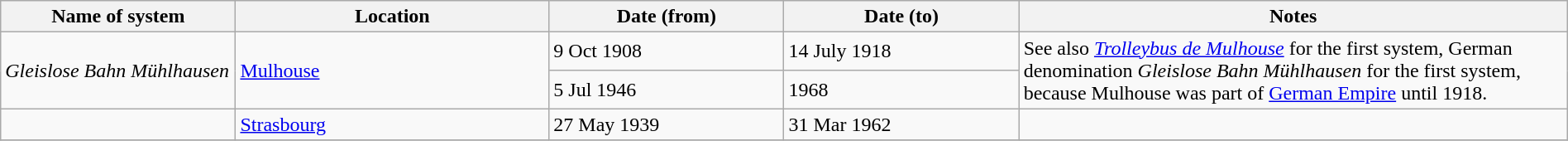<table class="wikitable" width=100%>
<tr>
<th width=15%>Name of system</th>
<th width=20%>Location</th>
<th width=15%>Date (from)</th>
<th width=15%>Date (to)</th>
<th width=35%>Notes</th>
</tr>
<tr>
<td rowspan="2"><em>Gleislose Bahn Mühlhausen</em></td>
<td rowspan="2"><a href='#'>Mulhouse</a></td>
<td>9 Oct 1908</td>
<td>14 July 1918</td>
<td rowspan=2>See also <em><a href='#'>Trolleybus de Mulhouse</a></em>  for the first system, German denomination <em>Gleislose Bahn Mühlhausen</em> for the first system, because Mulhouse was part of <a href='#'>German Empire</a> until 1918.</td>
</tr>
<tr>
<td>5 Jul 1946</td>
<td>1968</td>
</tr>
<tr>
<td> </td>
<td><a href='#'>Strasbourg</a></td>
<td>27 May 1939</td>
<td>31 Mar 1962</td>
<td> </td>
</tr>
<tr>
</tr>
</table>
